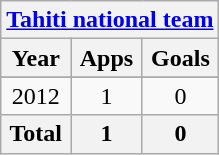<table class="wikitable" style="text-align:center">
<tr>
<th colspan=3><a href='#'>Tahiti national team</a></th>
</tr>
<tr>
<th>Year</th>
<th>Apps</th>
<th>Goals</th>
</tr>
<tr>
</tr>
<tr>
<td>2012</td>
<td>1</td>
<td>0</td>
</tr>
<tr>
<th>Total</th>
<th>1</th>
<th>0</th>
</tr>
</table>
